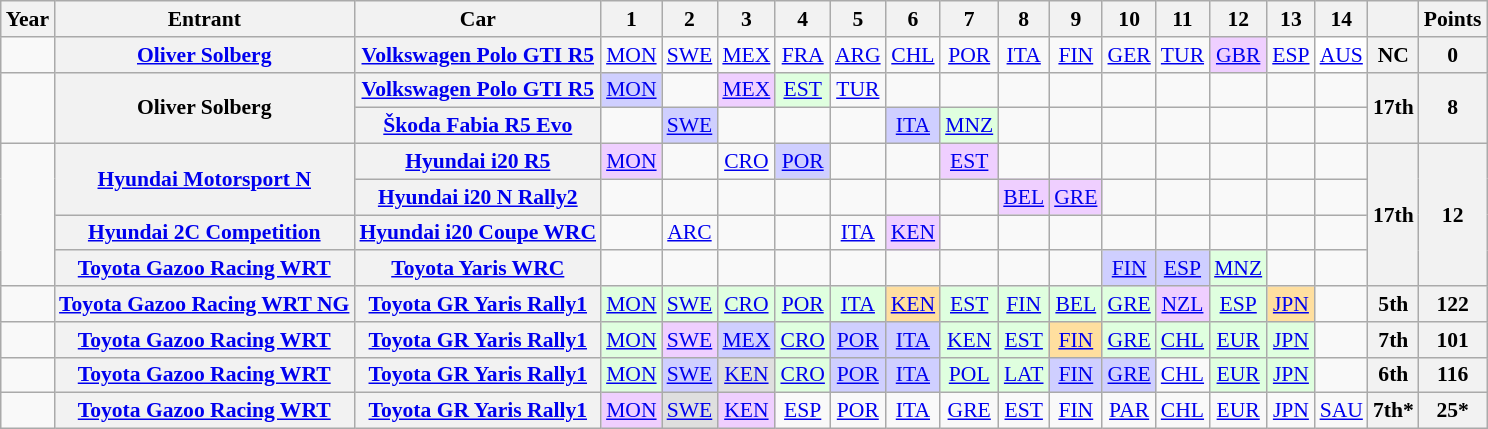<table class="wikitable" style="text-align:center; font-size:90%;">
<tr>
<th>Year</th>
<th>Entrant</th>
<th>Car</th>
<th>1</th>
<th>2</th>
<th>3</th>
<th>4</th>
<th>5</th>
<th>6</th>
<th>7</th>
<th>8</th>
<th>9</th>
<th>10</th>
<th>11</th>
<th>12</th>
<th>13</th>
<th>14</th>
<th></th>
<th>Points</th>
</tr>
<tr>
<td></td>
<th><a href='#'>Oliver Solberg</a></th>
<th><a href='#'>Volkswagen Polo GTI R5</a></th>
<td><a href='#'>MON</a></td>
<td><a href='#'>SWE</a></td>
<td><a href='#'>MEX</a></td>
<td><a href='#'>FRA</a></td>
<td><a href='#'>ARG</a></td>
<td><a href='#'>CHL</a></td>
<td><a href='#'>POR</a></td>
<td><a href='#'>ITA</a></td>
<td><a href='#'>FIN</a></td>
<td><a href='#'>GER</a></td>
<td><a href='#'>TUR</a></td>
<td style="background:#EFCFFF;"><a href='#'>GBR</a><br></td>
<td><a href='#'>ESP</a></td>
<td style="background:#FFFFFF;"><a href='#'>AUS</a><br></td>
<th>NC</th>
<th>0</th>
</tr>
<tr>
<td rowspan="2"></td>
<th rowspan="2">Oliver Solberg</th>
<th><a href='#'>Volkswagen Polo GTI R5</a></th>
<td style="background:#CFCFFF;"><a href='#'>MON</a><br></td>
<td></td>
<td style="background:#EFCFFF;"><a href='#'>MEX</a><br></td>
<td style="background:#DFFFDF;"><a href='#'>EST</a><br></td>
<td><a href='#'>TUR</a></td>
<td></td>
<td></td>
<td></td>
<td></td>
<td></td>
<td></td>
<td></td>
<td></td>
<td></td>
<th rowspan="2">17th</th>
<th rowspan="2">8</th>
</tr>
<tr>
<th><a href='#'>Škoda Fabia R5 Evo</a></th>
<td></td>
<td style="background:#CFCFFF;"><a href='#'>SWE</a><br></td>
<td></td>
<td></td>
<td></td>
<td style="background:#CFCFFF;"><a href='#'>ITA</a><br></td>
<td style="background:#DFFFDF;"><a href='#'>MNZ</a><br></td>
<td></td>
<td></td>
<td></td>
<td></td>
<td></td>
<td></td>
<td></td>
</tr>
<tr>
<td rowspan="4"></td>
<th rowspan="2"><a href='#'>Hyundai Motorsport N</a></th>
<th><a href='#'>Hyundai i20 R5</a></th>
<td style="background:#EFCFFF;"><a href='#'>MON</a><br></td>
<td></td>
<td><a href='#'>CRO</a></td>
<td style="background:#CFCFFF;"><a href='#'>POR</a><br></td>
<td></td>
<td></td>
<td style="background:#EFCFFF;"><a href='#'>EST</a><br></td>
<td></td>
<td></td>
<td></td>
<td></td>
<td></td>
<td></td>
<td></td>
<th rowspan="4">17th</th>
<th rowspan="4">12</th>
</tr>
<tr>
<th><a href='#'>Hyundai i20 N Rally2</a></th>
<td></td>
<td></td>
<td></td>
<td></td>
<td></td>
<td></td>
<td></td>
<td style="background:#EFCFFF;"><a href='#'>BEL</a><br></td>
<td style="background:#EFCFFF;"><a href='#'>GRE</a><br></td>
<td></td>
<td></td>
<td></td>
<td></td>
<td></td>
</tr>
<tr>
<th><a href='#'>Hyundai 2C Competition</a></th>
<th><a href='#'>Hyundai i20 Coupe WRC</a></th>
<td></td>
<td><a href='#'>ARC</a><br></td>
<td></td>
<td></td>
<td><a href='#'>ITA</a><br></td>
<td style="background:#EFCFFF;"><a href='#'>KEN</a><br></td>
<td></td>
<td></td>
<td></td>
<td></td>
<td></td>
<td></td>
<td></td>
<td></td>
</tr>
<tr>
<th><a href='#'>Toyota Gazoo Racing WRT</a></th>
<th><a href='#'>Toyota Yaris WRC</a></th>
<td></td>
<td></td>
<td></td>
<td></td>
<td></td>
<td></td>
<td></td>
<td></td>
<td></td>
<td style="background:#CFCFFF;"><a href='#'>FIN</a><br></td>
<td style="background:#CFCFFF;"><a href='#'>ESP</a><br></td>
<td style="background:#DFFFDF;"><a href='#'>MNZ</a><br> </td>
<td></td>
<td></td>
</tr>
<tr>
<td></td>
<th><a href='#'>Toyota Gazoo Racing WRT NG</a></th>
<th><a href='#'>Toyota GR Yaris Rally1</a></th>
<td style="background:#DFFFDF;"><a href='#'>MON</a><br></td>
<td style="background:#DFFFDF;"><a href='#'>SWE</a><br></td>
<td style="background:#DFFFDF;"><a href='#'>CRO</a><br></td>
<td style="background:#DFFFDF;"><a href='#'>POR</a><br></td>
<td style="background:#DFFFDF;"><a href='#'>ITA</a><br></td>
<td style="background:#FFDF9F;"><a href='#'>KEN</a><br></td>
<td style="background:#DFFFDF;"><a href='#'>EST</a><br></td>
<td style="background:#DFFFDF;"><a href='#'>FIN</a><br></td>
<td style="background:#DFFFDF;"><a href='#'>BEL</a><br></td>
<td style="background:#DFFFDF;"><a href='#'>GRE</a><br></td>
<td style="background:#EFCFFF;"><a href='#'>NZL</a><br></td>
<td style="background:#DFFFDF;"><a href='#'>ESP</a><br></td>
<td style="background:#FFDF9F;"><a href='#'>JPN</a><br></td>
<td></td>
<th>5th</th>
<th>122</th>
</tr>
<tr>
<td></td>
<th><a href='#'>Toyota Gazoo Racing WRT</a></th>
<th><a href='#'>Toyota GR Yaris Rally1</a></th>
<td style="background:#DFFFDF;"><a href='#'>MON</a><br></td>
<td style="background:#EFCFFF;"><a href='#'>SWE</a><br></td>
<td style="background:#CFCFFF;"><a href='#'>MEX</a><br></td>
<td style="background:#DFFFDF;"><a href='#'>CRO</a><br></td>
<td style="background:#CFCFFF;"><a href='#'>POR</a><br></td>
<td style="background:#CFCFFF;"><a href='#'>ITA</a><br></td>
<td style="background:#DFFFDF;"><a href='#'>KEN</a><br></td>
<td style="background:#DFFFDF;"><a href='#'>EST</a><br></td>
<td style="background:#FFDF9F;"><a href='#'>FIN</a><br></td>
<td style="background:#DFFFDF;"><a href='#'>GRE</a><br></td>
<td style="background:#DFFFDF;"><a href='#'>CHL</a><br></td>
<td style="background:#DFFFDF;"><a href='#'>EUR</a><br></td>
<td style="background:#DFFFDF;"><a href='#'>JPN</a><br></td>
<td></td>
<th>7th</th>
<th>101</th>
</tr>
<tr>
<td></td>
<th><a href='#'>Toyota Gazoo Racing WRT</a></th>
<th><a href='#'>Toyota GR Yaris Rally1</a></th>
<td style="background:#DFFFDF;"><a href='#'>MON</a><br></td>
<td style="background:#CFCFFF;"><a href='#'>SWE</a><br></td>
<td style="background:#DFDFDF;"><a href='#'>KEN</a><br></td>
<td style="background:#DFFFDF;"><a href='#'>CRO</a><br></td>
<td style="background:#CFCFFF;"><a href='#'>POR</a><br></td>
<td style="background:#CFCFFF;"><a href='#'>ITA</a><br></td>
<td style="background:#DFFFDF;"><a href='#'>POL</a><br></td>
<td style="background:#DFFFDF;"><a href='#'>LAT</a><br></td>
<td style="background:#CFCFFF;"><a href='#'>FIN</a><br></td>
<td style="background:#CFCFFF;"><a href='#'>GRE</a><br></td>
<td><a href='#'>CHL</a><br></td>
<td style="background:#DFFFDF;"><a href='#'>EUR</a><br></td>
<td style="background:#DFFFDF;"><a href='#'>JPN</a><br></td>
<td></td>
<th>6th</th>
<th>116</th>
</tr>
<tr>
<td></td>
<th><a href='#'>Toyota Gazoo Racing WRT</a></th>
<th><a href='#'>Toyota GR Yaris Rally1</a></th>
<td style="background:#EFCFFF;"><a href='#'>MON</a><br></td>
<td style="background:#DFDFDF;"><a href='#'>SWE</a><br></td>
<td style="background:#EFCFFF;"><a href='#'>KEN</a><br></td>
<td style="background:#;"><a href='#'>ESP</a><br></td>
<td style="background:#;"><a href='#'>POR</a><br></td>
<td style="background:#;"><a href='#'>ITA</a><br></td>
<td style="background:#;"><a href='#'>GRE</a><br></td>
<td style="background:#;"><a href='#'>EST</a><br></td>
<td style="background:#;"><a href='#'>FIN</a><br></td>
<td style="background:#;"><a href='#'>PAR</a><br></td>
<td style="background:#;"><a href='#'>CHL</a><br></td>
<td style="background:#;"><a href='#'>EUR</a><br></td>
<td style="background:#;"><a href='#'>JPN</a><br></td>
<td style="background:#;"><a href='#'>SAU</a><br></td>
<th>7th*</th>
<th>25*</th>
</tr>
</table>
